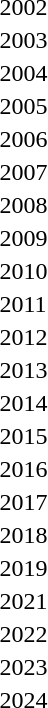<table>
<tr>
<td>2002</td>
<td></td>
<td></td>
<td></td>
</tr>
<tr>
<td>2003</td>
<td></td>
</tr>
<tr>
<td>2004</td>
<td></td>
<td></td>
<td></td>
</tr>
<tr>
<td>2005</td>
<td></td>
</tr>
<tr>
<td>2006</td>
<td></td>
<td></td>
<td></td>
</tr>
<tr>
<td>2007</td>
<td></td>
<td></td>
<td></td>
</tr>
<tr>
<td>2008</td>
<td></td>
<td></td>
<td></td>
</tr>
<tr>
<td>2009</td>
<td></td>
<td></td>
<td></td>
<td></td>
</tr>
<tr>
<td>2010</td>
<td></td>
<td></td>
<td></td>
</tr>
<tr>
<td>2011</td>
<td></td>
<td></td>
<td></td>
</tr>
<tr>
<td>2012</td>
<td></td>
<td></td>
<td></td>
</tr>
<tr>
<td>2013</td>
<td></td>
<td></td>
<td></td>
</tr>
<tr>
<td>2014</td>
<td></td>
<td></td>
<td></td>
</tr>
<tr>
<td>2015</td>
<td></td>
<td></td>
<td></td>
</tr>
<tr>
<td>2016</td>
<td></td>
<td></td>
<td></td>
</tr>
<tr>
<td>2017</td>
<td></td>
<td></td>
<td></td>
<td></td>
</tr>
<tr>
<td>2018</td>
<td></td>
<td></td>
<td></td>
</tr>
<tr>
<td>2019</td>
<td></td>
<td></td>
<td></td>
</tr>
<tr>
<td>2021</td>
<td></td>
<td></td>
<td></td>
</tr>
<tr>
<td>2022</td>
<td></td>
<td></td>
<td></td>
</tr>
<tr>
<td>2023</td>
<td></td>
<td></td>
<td></td>
</tr>
<tr>
<td>2024</td>
<td></td>
<td></td>
<td></td>
</tr>
</table>
